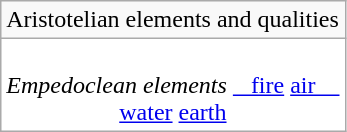<table class="wikitable floatright">
<tr>
<td>Aristotelian elements and qualities</td>
</tr>
<tr>
<td style="background:#ffffff; text-align:center;"><br>

<em>Empedoclean elements</em>

 <a href='#'>   fire</a> 
 <a href='#'>air    </a> <br>
 <a href='#'>water</a> 
 <a href='#'>earth</a></td>
</tr>
</table>
